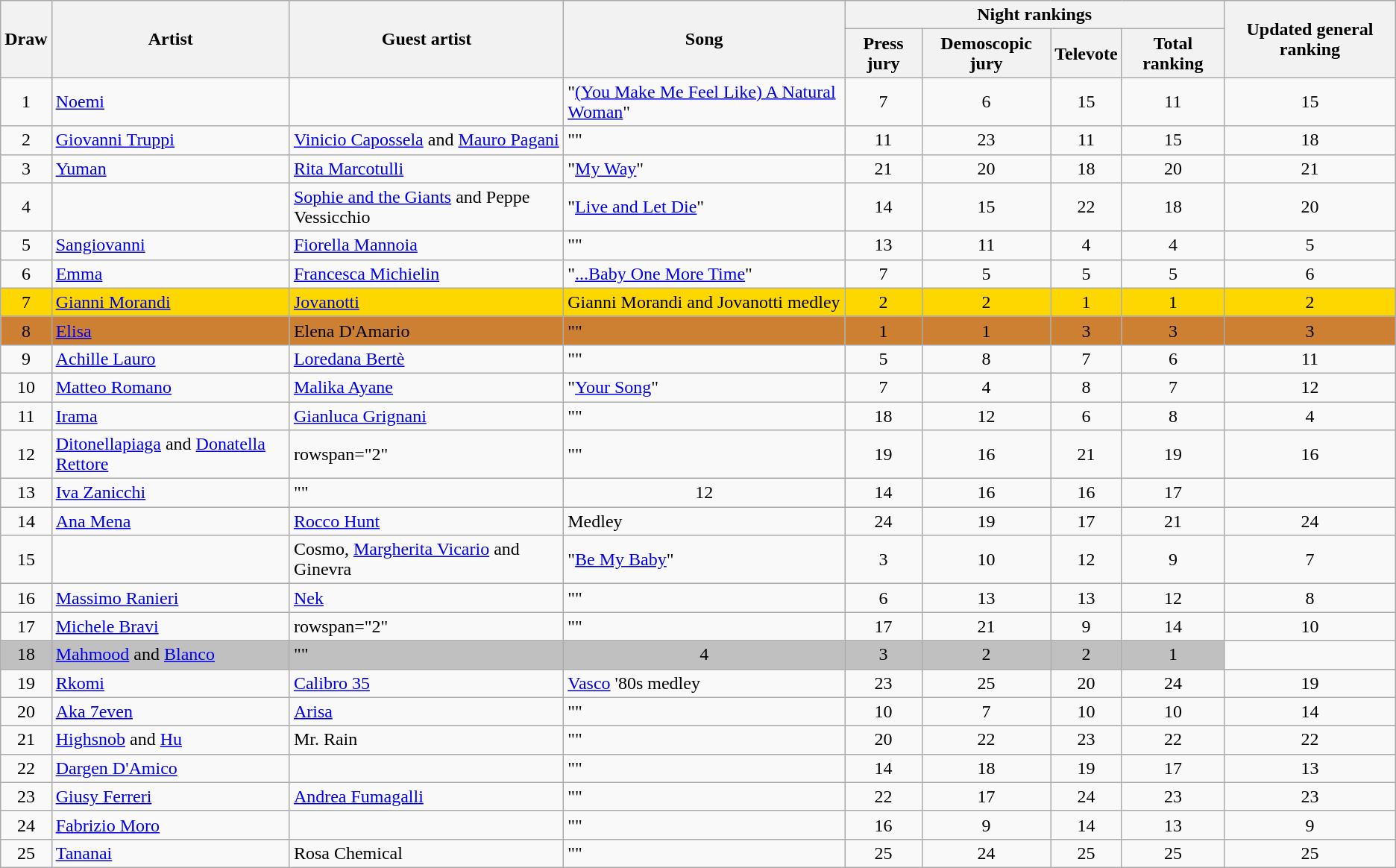<table class="wikitable sortable">
<tr>
<th rowspan="2">Draw</th>
<th rowspan="2">Artist</th>
<th rowspan="2">Guest artist</th>
<th rowspan="2">Song</th>
<th class="unsortable" colspan="4">Night rankings</th>
<th rowspan="2">Updated general ranking</th>
</tr>
<tr>
<th>Press jury</th>
<th>Demoscopic jury</th>
<th>Televote</th>
<th>Total ranking</th>
</tr>
<tr>
<td align="center">1</td>
<td><a href='#'>Noemi</a></td>
<td></td>
<td>"<a href='#'>(You Make Me Feel Like) A Natural Woman</a>"</td>
<td align="center">7</td>
<td align="center">6</td>
<td align="center">15</td>
<td align="center">11</td>
<td align="center">15</td>
</tr>
<tr>
<td align="center">2</td>
<td><a href='#'>Giovanni Truppi</a></td>
<td><a href='#'>Vinicio Capossela</a> and <a href='#'>Mauro Pagani</a></td>
<td>""</td>
<td align="center">11</td>
<td align="center">23</td>
<td align="center">11</td>
<td align="center">15</td>
<td align="center">18</td>
</tr>
<tr>
<td align="center">3</td>
<td><a href='#'>Yuman</a></td>
<td><a href='#'>Rita Marcotulli</a></td>
<td>"<a href='#'>My Way</a>"</td>
<td align="center">21</td>
<td align="center">20</td>
<td align="center">18</td>
<td align="center">20</td>
<td align="center">21</td>
</tr>
<tr>
<td align="center">4</td>
<td></td>
<td><a href='#'>Sophie and the Giants</a> and Peppe Vessicchio</td>
<td>"<a href='#'>Live and Let Die</a>"</td>
<td align="center">14</td>
<td align="center">15</td>
<td align="center">22</td>
<td align="center">18</td>
<td align="center">20</td>
</tr>
<tr>
<td align="center">5</td>
<td><a href='#'>Sangiovanni</a></td>
<td><a href='#'>Fiorella Mannoia</a></td>
<td>""</td>
<td align="center">13</td>
<td align="center">11</td>
<td align="center">4</td>
<td align="center">4</td>
<td align="center">5</td>
</tr>
<tr>
<td align="center">6</td>
<td><a href='#'>Emma</a></td>
<td><a href='#'>Francesca Michielin</a></td>
<td>"<a href='#'>...Baby One More Time</a>"</td>
<td align="center">7</td>
<td align="center">5</td>
<td align="center">5</td>
<td align="center">5</td>
<td align="center">6</td>
</tr>
<tr style="background:gold;">
<td align="center">7</td>
<td><a href='#'>Gianni Morandi</a></td>
<td><a href='#'>Jovanotti</a></td>
<td>Gianni Morandi and Jovanotti medley</td>
<td align="center">2</td>
<td align="center">2</td>
<td align="center">1</td>
<td align="center">1</td>
<td align="center">2</td>
</tr>
<tr style="background:#Cd7f32;">
<td align="center">8</td>
<td><a href='#'>Elisa</a></td>
<td>Elena D'Amario</td>
<td>""</td>
<td align="center">1</td>
<td align="center">1</td>
<td align="center">3</td>
<td align="center">3</td>
<td align="center">3</td>
</tr>
<tr>
<td align="center">9</td>
<td><a href='#'>Achille Lauro</a></td>
<td><a href='#'>Loredana Bertè</a></td>
<td>""</td>
<td align="center">5</td>
<td align="center">8</td>
<td align="center">7</td>
<td align="center">6</td>
<td align="center">11</td>
</tr>
<tr>
<td align="center">10</td>
<td><a href='#'>Matteo Romano</a></td>
<td><a href='#'>Malika Ayane</a></td>
<td>"<a href='#'>Your Song</a>"</td>
<td align="center">7</td>
<td align="center">4</td>
<td align="center">8</td>
<td align="center">7</td>
<td align="center">12</td>
</tr>
<tr>
<td align="center">11</td>
<td><a href='#'>Irama</a></td>
<td><a href='#'>Gianluca Grignani</a></td>
<td>""</td>
<td align="center">18</td>
<td align="center">12</td>
<td align="center">6</td>
<td align="center">8</td>
<td align="center">4</td>
</tr>
<tr>
<td align="center">12</td>
<td><a href='#'>Ditonellapiaga</a> and <a href='#'>Donatella Rettore</a></td>
<td>rowspan="2" </td>
<td>""</td>
<td align="center">19</td>
<td align="center">16</td>
<td align="center">21</td>
<td align="center">19</td>
<td align="center">16</td>
</tr>
<tr>
<td align="center">13</td>
<td><a href='#'>Iva Zanicchi</a></td>
<td>""</td>
<td align="center">12</td>
<td align="center">14</td>
<td align="center">16</td>
<td align="center">16</td>
<td align="center">17</td>
</tr>
<tr>
<td align="center">14</td>
<td><a href='#'>Ana Mena</a></td>
<td><a href='#'>Rocco Hunt</a></td>
<td>Medley</td>
<td align="center">24</td>
<td align="center">19</td>
<td align="center">17</td>
<td align="center">21</td>
<td align="center">24</td>
</tr>
<tr>
<td align="center">15</td>
<td></td>
<td>Cosmo, <a href='#'>Margherita Vicario</a> and Ginevra</td>
<td>"<a href='#'>Be My Baby</a>"</td>
<td align="center">3</td>
<td align="center">10</td>
<td align="center">12</td>
<td align="center">9</td>
<td align="center">7</td>
</tr>
<tr>
<td align="center">16</td>
<td><a href='#'>Massimo Ranieri</a></td>
<td><a href='#'>Nek</a></td>
<td>""</td>
<td align="center">6</td>
<td align="center">13</td>
<td align="center">13</td>
<td align="center">12</td>
<td align="center">8</td>
</tr>
<tr>
<td align="center">17</td>
<td><a href='#'>Michele Bravi</a></td>
<td>rowspan="2" </td>
<td>""</td>
<td align="center">17</td>
<td align="center">21</td>
<td align="center">9</td>
<td align="center">14</td>
<td align="center">10</td>
</tr>
<tr style="background:silver;">
<td align="center">18</td>
<td><a href='#'>Mahmood</a> and <a href='#'>Blanco</a></td>
<td>""</td>
<td align="center">4</td>
<td align="center">3</td>
<td align="center">2</td>
<td align="center">2</td>
<td align="center">1</td>
</tr>
<tr>
<td align="center">19</td>
<td><a href='#'>Rkomi</a></td>
<td><a href='#'>Calibro 35</a></td>
<td><a href='#'>Vasco</a> '80s medley</td>
<td align="center">23</td>
<td align="center">25</td>
<td align="center">20</td>
<td align="center">24</td>
<td align="center">19</td>
</tr>
<tr>
<td align="center">20</td>
<td><a href='#'>Aka 7even</a></td>
<td><a href='#'>Arisa</a></td>
<td>""</td>
<td align="center">10</td>
<td align="center">7</td>
<td align="center">10</td>
<td align="center">10</td>
<td align="center">14</td>
</tr>
<tr>
<td align="center">21</td>
<td><a href='#'>Highsnob</a> and <a href='#'>Hu</a></td>
<td>Mr. Rain</td>
<td>""</td>
<td align="center">20</td>
<td align="center">22</td>
<td align="center">23</td>
<td align="center">22</td>
<td align="center">22</td>
</tr>
<tr>
<td align="center">22</td>
<td><a href='#'>Dargen D'Amico</a></td>
<td></td>
<td>""</td>
<td align="center">14</td>
<td align="center">18</td>
<td align="center">19</td>
<td align="center">17</td>
<td align="center">13</td>
</tr>
<tr>
<td align="center">23</td>
<td><a href='#'>Giusy Ferreri</a></td>
<td><a href='#'>Andrea Fumagalli</a></td>
<td>""</td>
<td align="center">22</td>
<td align="center">17</td>
<td align="center">24</td>
<td align="center">23</td>
<td align="center">23</td>
</tr>
<tr>
<td align="center">24</td>
<td><a href='#'>Fabrizio Moro</a></td>
<td></td>
<td>""</td>
<td align="center">16</td>
<td align="center">9</td>
<td align="center">14</td>
<td align="center">13</td>
<td align="center">9</td>
</tr>
<tr>
<td align="center">25</td>
<td><a href='#'>Tananai</a></td>
<td>Rosa Chemical</td>
<td>""</td>
<td align="center">25</td>
<td align="center">24</td>
<td align="center">25</td>
<td align="center">25</td>
<td align="center">25</td>
</tr>
</table>
